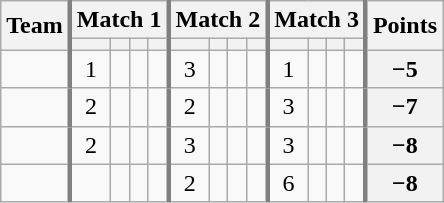<table class="wikitable sortable" style="text-align:center;">
<tr>
<th rowspan=2>Team</th>
<th colspan=4 style="border-left:3px solid gray">Match 1</th>
<th colspan=4 style="border-left:3px solid gray">Match 2</th>
<th colspan=4 style="border-left:3px solid gray">Match 3</th>
<th rowspan=2 style="border-left:3px solid gray">Points</th>
</tr>
<tr>
<th style="border-left:3px solid gray"></th>
<th></th>
<th></th>
<th></th>
<th style="border-left:3px solid gray"></th>
<th></th>
<th></th>
<th></th>
<th style="border-left:3px solid gray"></th>
<th></th>
<th></th>
<th></th>
</tr>
<tr>
<td align=left></td>
<td style="border-left:3px solid gray">1</td>
<td></td>
<td></td>
<td></td>
<td style="border-left:3px solid gray">3</td>
<td></td>
<td></td>
<td></td>
<td style="border-left:3px solid gray">1</td>
<td></td>
<td></td>
<td></td>
<th style="border-left:3px solid gray">−5</th>
</tr>
<tr>
<td align=left></td>
<td style="border-left:3px solid gray">2</td>
<td></td>
<td></td>
<td></td>
<td style="border-left:3px solid gray">2</td>
<td></td>
<td></td>
<td></td>
<td style="border-left:3px solid gray">3</td>
<td></td>
<td></td>
<td></td>
<th style="border-left:3px solid gray">−7</th>
</tr>
<tr>
<td align=left></td>
<td style="border-left:3px solid gray">2</td>
<td></td>
<td></td>
<td></td>
<td style="border-left:3px solid gray">3</td>
<td></td>
<td></td>
<td></td>
<td style="border-left:3px solid gray">3</td>
<td></td>
<td></td>
<td></td>
<th style="border-left:3px solid gray">−8</th>
</tr>
<tr>
<td align=left></td>
<td style="border-left:3px solid gray"></td>
<td></td>
<td></td>
<td></td>
<td style="border-left:3px solid gray">2</td>
<td></td>
<td></td>
<td></td>
<td style="border-left:3px solid gray">6</td>
<td></td>
<td></td>
<td></td>
<th style="border-left:3px solid gray">−8</th>
</tr>
</table>
